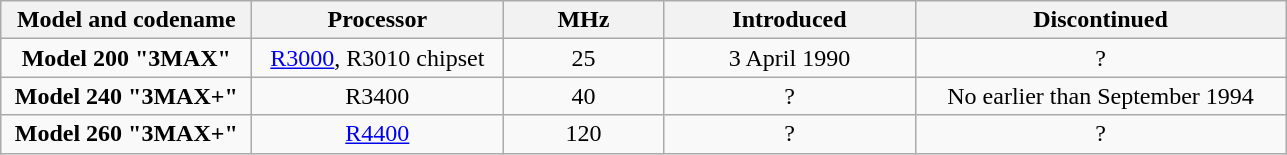<table class="wikitable" style=text-align:center>
<tr>
<th style="width:160px;">Model and codename</th>
<th style="width:160px;">Processor</th>
<th style="width:100px;">MHz</th>
<th style="width:160px;">Introduced</th>
<th style="width:240px;">Discontinued</th>
</tr>
<tr>
<td><strong>Model 200 "3MAX"</strong></td>
<td><a href='#'>R3000</a>, R3010 chipset</td>
<td>25</td>
<td>3 April 1990</td>
<td>?</td>
</tr>
<tr>
<td><strong>Model 240 "3MAX+"</strong></td>
<td>R3400</td>
<td>40</td>
<td>?</td>
<td>No earlier than September 1994</td>
</tr>
<tr>
<td><strong>Model 260 "3MAX+"</strong></td>
<td><a href='#'>R4400</a></td>
<td>120</td>
<td>?</td>
<td>?</td>
</tr>
</table>
